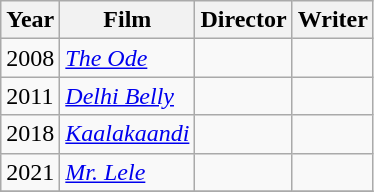<table class="wikitable sortable">
<tr>
<th>Year</th>
<th>Film</th>
<th>Director</th>
<th>Writer</th>
</tr>
<tr>
<td>2008</td>
<td><em><a href='#'>The Ode</a></em></td>
<td></td>
<td></td>
</tr>
<tr>
<td>2011</td>
<td><em><a href='#'>Delhi Belly</a></em></td>
<td></td>
<td></td>
</tr>
<tr>
<td>2018</td>
<td><em><a href='#'>Kaalakaandi</a></em></td>
<td></td>
<td></td>
</tr>
<tr>
<td>2021</td>
<td><em><a href='#'>Mr. Lele</a></em></td>
<td></td>
<td></td>
</tr>
<tr>
</tr>
</table>
